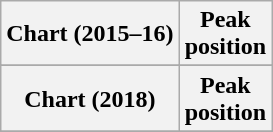<table class="wikitable sortable plainrowheaders" style="text-align:center">
<tr>
<th scope="col">Chart (2015–16)</th>
<th scope="col">Peak<br>position</th>
</tr>
<tr>
</tr>
<tr>
</tr>
<tr>
</tr>
<tr>
</tr>
<tr>
</tr>
<tr>
</tr>
<tr>
</tr>
<tr>
</tr>
<tr>
</tr>
<tr>
</tr>
<tr>
</tr>
<tr>
<th scope="col">Chart (2018)</th>
<th scope="col">Peak<br>position</th>
</tr>
<tr>
</tr>
</table>
